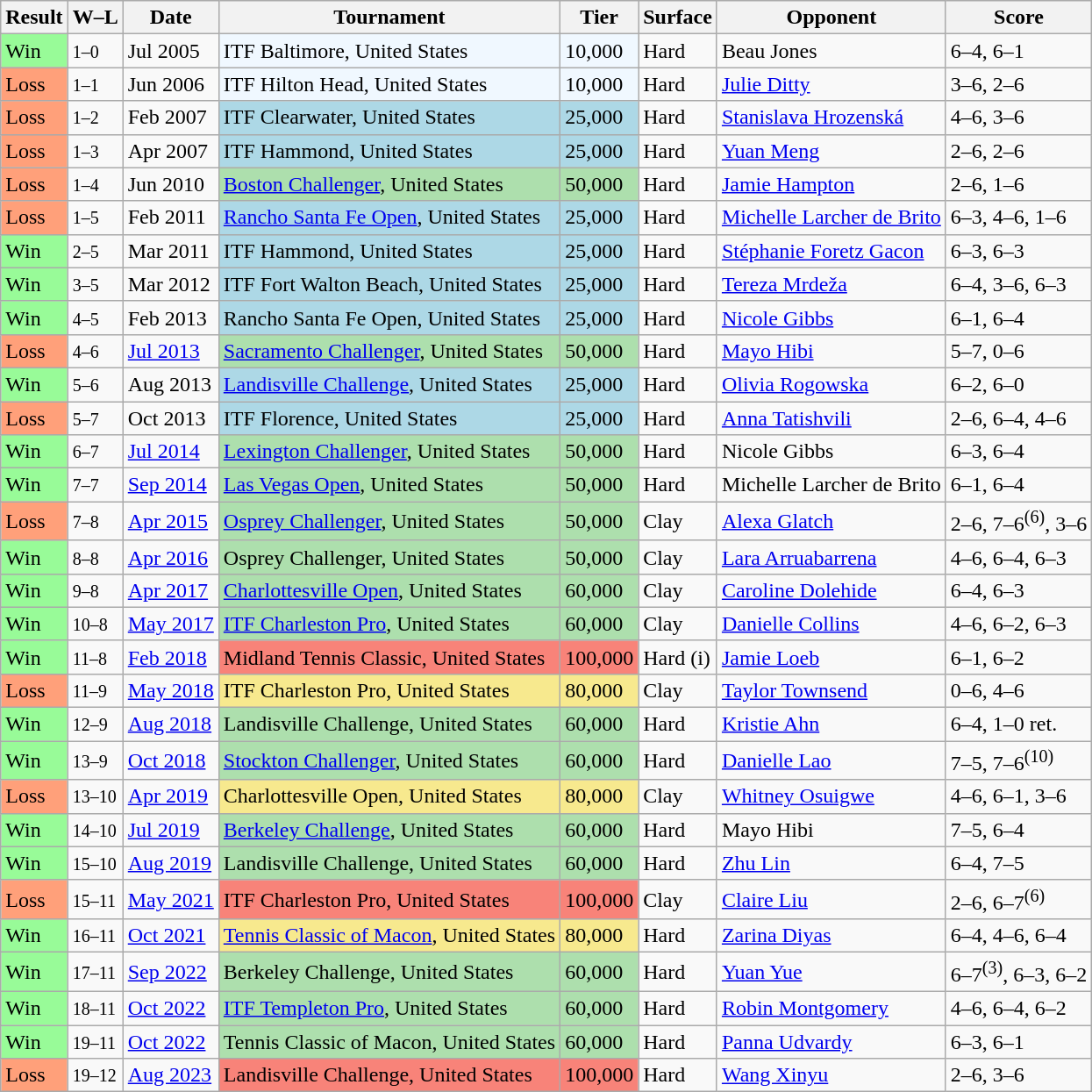<table class="sortable wikitable">
<tr>
<th>Result</th>
<th class="unsortable">W–L</th>
<th>Date</th>
<th>Tournament</th>
<th>Tier</th>
<th>Surface</th>
<th>Opponent</th>
<th class="unsortable">Score</th>
</tr>
<tr>
<td bgcolor="98FB98">Win</td>
<td><small>1–0</small></td>
<td>Jul 2005</td>
<td style="background:#f0f8ff;">ITF Baltimore, United States</td>
<td style="background:#f0f8ff;">10,000</td>
<td>Hard</td>
<td> Beau Jones</td>
<td>6–4, 6–1</td>
</tr>
<tr>
<td bgcolor="FFA07A">Loss</td>
<td><small>1–1</small></td>
<td>Jun 2006</td>
<td style="background:#f0f8ff;">ITF Hilton Head, United States</td>
<td style="background:#f0f8ff;">10,000</td>
<td>Hard</td>
<td> <a href='#'>Julie Ditty</a></td>
<td>3–6, 2–6</td>
</tr>
<tr>
<td bgcolor="FFA07A">Loss</td>
<td><small>1–2</small></td>
<td>Feb 2007</td>
<td style="background:lightblue;">ITF Clearwater, United States</td>
<td style="background:lightblue;">25,000</td>
<td>Hard</td>
<td> <a href='#'>Stanislava Hrozenská</a></td>
<td>4–6, 3–6</td>
</tr>
<tr>
<td bgcolor="FFA07A">Loss</td>
<td><small>1–3</small></td>
<td>Apr 2007</td>
<td style="background:lightblue;">ITF Hammond, United States</td>
<td style="background:lightblue;">25,000</td>
<td>Hard</td>
<td> <a href='#'>Yuan Meng</a></td>
<td>2–6, 2–6</td>
</tr>
<tr>
<td bgcolor="FFA07A">Loss</td>
<td><small>1–4</small></td>
<td>Jun 2010</td>
<td style="background:#addfad;"><a href='#'>Boston Challenger</a>, United States</td>
<td style="background:#addfad;">50,000</td>
<td>Hard</td>
<td> <a href='#'>Jamie Hampton</a></td>
<td>2–6, 1–6</td>
</tr>
<tr>
<td bgcolor="FFA07A">Loss</td>
<td><small>1–5</small></td>
<td>Feb 2011</td>
<td style="background:lightblue;"><a href='#'>Rancho Santa Fe Open</a>, United States</td>
<td style="background:lightblue;">25,000</td>
<td>Hard</td>
<td> <a href='#'>Michelle Larcher de Brito</a></td>
<td>6–3, 4–6, 1–6</td>
</tr>
<tr>
<td bgcolor="98FB98">Win</td>
<td><small>2–5</small></td>
<td>Mar 2011</td>
<td style="background:lightblue;">ITF Hammond, United States</td>
<td style="background:lightblue;">25,000</td>
<td>Hard</td>
<td> <a href='#'>Stéphanie Foretz Gacon</a></td>
<td>6–3, 6–3</td>
</tr>
<tr>
<td bgcolor="98FB98">Win</td>
<td><small>3–5</small></td>
<td>Mar 2012</td>
<td style="background:lightblue;">ITF Fort Walton Beach, United States</td>
<td style="background:lightblue;">25,000</td>
<td>Hard</td>
<td> <a href='#'>Tereza Mrdeža</a></td>
<td>6–4, 3–6, 6–3</td>
</tr>
<tr>
<td bgcolor="98FB98">Win</td>
<td><small>4–5</small></td>
<td>Feb 2013</td>
<td style="background:lightblue;">Rancho Santa Fe Open, United States</td>
<td style="background:lightblue;">25,000</td>
<td>Hard</td>
<td> <a href='#'>Nicole Gibbs</a></td>
<td>6–1, 6–4</td>
</tr>
<tr>
<td bgcolor="FFA07A">Loss</td>
<td><small>4–6</small></td>
<td><a href='#'>Jul 2013</a></td>
<td style="background:#addfad;"><a href='#'>Sacramento Challenger</a>, United States</td>
<td style="background:#addfad;">50,000</td>
<td>Hard</td>
<td> <a href='#'>Mayo Hibi</a></td>
<td>5–7, 0–6</td>
</tr>
<tr>
<td bgcolor="98FB98">Win</td>
<td><small>5–6</small></td>
<td>Aug 2013</td>
<td style="background:lightblue;"><a href='#'>Landisville Challenge</a>, United States</td>
<td style="background:lightblue;">25,000</td>
<td>Hard</td>
<td> <a href='#'>Olivia Rogowska</a></td>
<td>6–2, 6–0</td>
</tr>
<tr>
<td bgcolor="FFA07A">Loss</td>
<td><small>5–7</small></td>
<td>Oct 2013</td>
<td style="background:lightblue;">ITF Florence, United States</td>
<td style="background:lightblue;">25,000</td>
<td>Hard</td>
<td> <a href='#'>Anna Tatishvili</a></td>
<td>2–6, 6–4, 4–6</td>
</tr>
<tr>
<td bgcolor="98FB98">Win</td>
<td><small>6–7</small></td>
<td><a href='#'>Jul 2014</a></td>
<td style="background:#addfad;"><a href='#'>Lexington Challenger</a>, United States</td>
<td style="background:#addfad;">50,000</td>
<td>Hard</td>
<td> Nicole Gibbs</td>
<td>6–3, 6–4</td>
</tr>
<tr>
<td bgcolor="98FB98">Win</td>
<td><small>7–7</small></td>
<td><a href='#'>Sep 2014</a></td>
<td style="background:#addfad;"><a href='#'>Las Vegas Open</a>, United States</td>
<td style="background:#addfad;">50,000</td>
<td>Hard</td>
<td> Michelle Larcher de Brito</td>
<td>6–1, 6–4</td>
</tr>
<tr>
<td bgcolor="FFA07A">Loss</td>
<td><small>7–8</small></td>
<td><a href='#'>Apr 2015</a></td>
<td style="background:#addfad;"><a href='#'>Osprey Challenger</a>, United States</td>
<td style="background:#addfad;">50,000</td>
<td>Clay</td>
<td> <a href='#'>Alexa Glatch</a></td>
<td>2–6, 7–6<sup>(6)</sup>, 3–6</td>
</tr>
<tr>
<td bgcolor="98FB98">Win</td>
<td><small>8–8</small></td>
<td><a href='#'>Apr 2016</a></td>
<td style="background:#addfad;">Osprey Challenger, United States</td>
<td style="background:#addfad;">50,000</td>
<td>Clay</td>
<td> <a href='#'>Lara Arruabarrena</a></td>
<td>4–6, 6–4, 6–3</td>
</tr>
<tr>
<td bgcolor="98FB98">Win</td>
<td><small>9–8</small></td>
<td><a href='#'>Apr 2017</a></td>
<td style="background:#addfad;"><a href='#'>Charlottesville Open</a>, United States</td>
<td style="background:#addfad;">60,000</td>
<td>Clay</td>
<td> <a href='#'>Caroline Dolehide</a></td>
<td>6–4, 6–3</td>
</tr>
<tr>
<td bgcolor="98FB98">Win</td>
<td><small>10–8</small></td>
<td><a href='#'>May 2017</a></td>
<td style="background:#addfad;"><a href='#'>ITF Charleston Pro</a>, United States</td>
<td style="background:#addfad;">60,000</td>
<td>Clay</td>
<td> <a href='#'>Danielle Collins</a></td>
<td>4–6, 6–2, 6–3</td>
</tr>
<tr>
<td bgcolor="98FB98">Win</td>
<td><small>11–8</small></td>
<td><a href='#'>Feb 2018</a></td>
<td style="background:#f88379;">Midland Tennis Classic, United States</td>
<td style="background:#f88379;">100,000</td>
<td>Hard (i)</td>
<td> <a href='#'>Jamie Loeb</a></td>
<td>6–1, 6–2</td>
</tr>
<tr>
<td bgcolor="FFA07A">Loss</td>
<td><small>11–9</small></td>
<td><a href='#'>May 2018</a></td>
<td style="background:#f7e98e;">ITF Charleston Pro, United States</td>
<td style="background:#f7e98e;">80,000</td>
<td>Clay</td>
<td> <a href='#'>Taylor Townsend</a></td>
<td>0–6, 4–6</td>
</tr>
<tr>
<td bgcolor="98FB98">Win</td>
<td><small>12–9</small></td>
<td><a href='#'>Aug 2018</a></td>
<td style="background:#addfad;">Landisville Challenge, United States</td>
<td style="background:#addfad;">60,000</td>
<td>Hard</td>
<td> <a href='#'>Kristie Ahn</a></td>
<td>6–4, 1–0 ret.</td>
</tr>
<tr>
<td bgcolor="98FB98">Win</td>
<td><small>13–9</small></td>
<td><a href='#'>Oct 2018</a></td>
<td style="background:#addfad;"><a href='#'>Stockton Challenger</a>, United States</td>
<td style="background:#addfad;">60,000</td>
<td>Hard</td>
<td> <a href='#'>Danielle Lao</a></td>
<td>7–5, 7–6<sup>(10)</sup></td>
</tr>
<tr>
<td bgcolor="FFA07A">Loss</td>
<td><small>13–10</small></td>
<td><a href='#'>Apr 2019</a></td>
<td style="background:#f7e98e;">Charlottesville Open, United States</td>
<td style="background:#f7e98e;">80,000</td>
<td>Clay</td>
<td> <a href='#'>Whitney Osuigwe</a></td>
<td>4–6, 6–1, 3–6</td>
</tr>
<tr>
<td bgcolor="98FB98">Win</td>
<td><small>14–10</small></td>
<td><a href='#'>Jul 2019</a></td>
<td style="background:#addfad;"><a href='#'>Berkeley Challenge</a>, United States</td>
<td style="background:#addfad;">60,000</td>
<td>Hard</td>
<td> Mayo Hibi</td>
<td>7–5, 6–4</td>
</tr>
<tr>
<td bgcolor="98FB98">Win</td>
<td><small>15–10</small></td>
<td><a href='#'>Aug 2019</a></td>
<td style="background:#addfad;">Landisville Challenge, United States</td>
<td style="background:#addfad;">60,000</td>
<td>Hard</td>
<td> <a href='#'>Zhu Lin</a></td>
<td>6–4, 7–5</td>
</tr>
<tr>
<td bgcolor="FFA07A">Loss</td>
<td><small>15–11</small></td>
<td><a href='#'>May 2021</a></td>
<td style="background:#f88379;">ITF Charleston Pro, United States</td>
<td style="background:#f88379;">100,000</td>
<td>Clay</td>
<td> <a href='#'>Claire Liu</a></td>
<td>2–6, 6–7<sup>(6)</sup></td>
</tr>
<tr>
<td bgcolor="98FB98">Win</td>
<td><small>16–11</small></td>
<td><a href='#'>Oct 2021</a></td>
<td style="background:#f7e98e;"><a href='#'>Tennis Classic of Macon</a>, United States</td>
<td style="background:#f7e98e;">80,000</td>
<td>Hard</td>
<td> <a href='#'>Zarina Diyas</a></td>
<td>6–4, 4–6, 6–4</td>
</tr>
<tr>
<td bgcolor="98FB98">Win</td>
<td><small>17–11</small></td>
<td><a href='#'>Sep 2022</a></td>
<td style="background:#addfad;">Berkeley Challenge, United States</td>
<td style="background:#addfad;">60,000</td>
<td>Hard</td>
<td> <a href='#'>Yuan Yue</a></td>
<td>6–7<sup>(3)</sup>, 6–3, 6–2</td>
</tr>
<tr>
<td bgcolor="98FB98">Win</td>
<td><small>18–11</small></td>
<td><a href='#'>Oct 2022</a></td>
<td style="background:#addfad;"><a href='#'>ITF Templeton Pro</a>, United States</td>
<td style="background:#addfad;">60,000</td>
<td>Hard</td>
<td> <a href='#'>Robin Montgomery</a></td>
<td>4–6, 6–4, 6–2</td>
</tr>
<tr>
<td bgcolor="98FB98">Win</td>
<td><small>19–11</small></td>
<td><a href='#'>Oct 2022</a></td>
<td style="background:#addfad;">Tennis Classic of Macon, United States</td>
<td style="background:#addfad;">60,000</td>
<td>Hard</td>
<td> <a href='#'>Panna Udvardy</a></td>
<td>6–3, 6–1</td>
</tr>
<tr>
<td bgcolor="FFA07A">Loss</td>
<td><small>19–12</small></td>
<td><a href='#'>Aug 2023</a></td>
<td style="background:#f88379;">Landisville Challenge, United States</td>
<td style="background:#f88379;">100,000</td>
<td>Hard</td>
<td> <a href='#'>Wang Xinyu</a></td>
<td>2–6, 3–6</td>
</tr>
</table>
